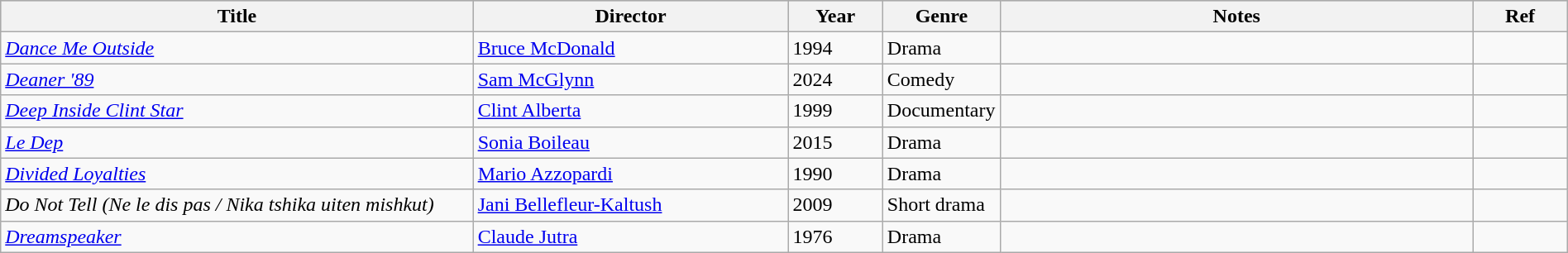<table class="wikitable sortable" style="width:100%;">
<tr style="background:#bebebe;">
<th style="width:30%;">Title</th>
<th style="width:20%;">Director</th>
<th style="width:6%;">Year</th>
<th style="width:6%;">Genre</th>
<th style="width:30%;">Notes</th>
<th style="width:6%;">Ref</th>
</tr>
<tr>
<td><em><a href='#'>Dance Me Outside</a></em></td>
<td><a href='#'>Bruce McDonald</a></td>
<td>1994</td>
<td>Drama</td>
<td></td>
<td></td>
</tr>
<tr>
<td><em><a href='#'>Deaner '89</a></em></td>
<td><a href='#'>Sam McGlynn</a></td>
<td>2024</td>
<td>Comedy</td>
<td></td>
<td></td>
</tr>
<tr>
<td><em><a href='#'>Deep Inside Clint Star</a></em></td>
<td><a href='#'>Clint Alberta</a></td>
<td>1999</td>
<td>Documentary</td>
<td></td>
<td></td>
</tr>
<tr>
<td><em><a href='#'>Le Dep</a></em></td>
<td><a href='#'>Sonia Boileau</a></td>
<td>2015</td>
<td>Drama</td>
<td></td>
<td></td>
</tr>
<tr>
<td><em><a href='#'>Divided Loyalties</a></em></td>
<td><a href='#'>Mario Azzopardi</a></td>
<td>1990</td>
<td>Drama</td>
<td></td>
<td></td>
</tr>
<tr>
<td><em>Do Not Tell (Ne le dis pas / Nika tshika uiten mishkut)</em></td>
<td><a href='#'>Jani Bellefleur-Kaltush</a></td>
<td>2009</td>
<td>Short drama</td>
<td></td>
<td></td>
</tr>
<tr>
<td><em><a href='#'>Dreamspeaker</a></em></td>
<td><a href='#'>Claude Jutra</a></td>
<td>1976</td>
<td>Drama</td>
<td></td>
<td></td>
</tr>
</table>
